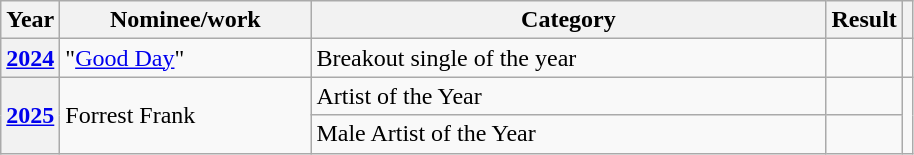<table class="wikitable plainrowheaders">
<tr>
<th>Year</th>
<th style="width:10em;">Nominee/work</th>
<th style="width:21em;">Category</th>
<th>Result</th>
<th></th>
</tr>
<tr>
<th scope="row"><a href='#'>2024</a></th>
<td>"<a href='#'>Good Day</a>"</td>
<td>Breakout single of the year</td>
<td></td>
<td></td>
</tr>
<tr>
<th rowspan="2" scope="row"><a href='#'>2025</a></th>
<td rowspan="2">Forrest Frank</td>
<td>Artist of the Year</td>
<td></td>
<td rowspan="2"></td>
</tr>
<tr>
<td>Male Artist of the Year</td>
<td></td>
</tr>
</table>
